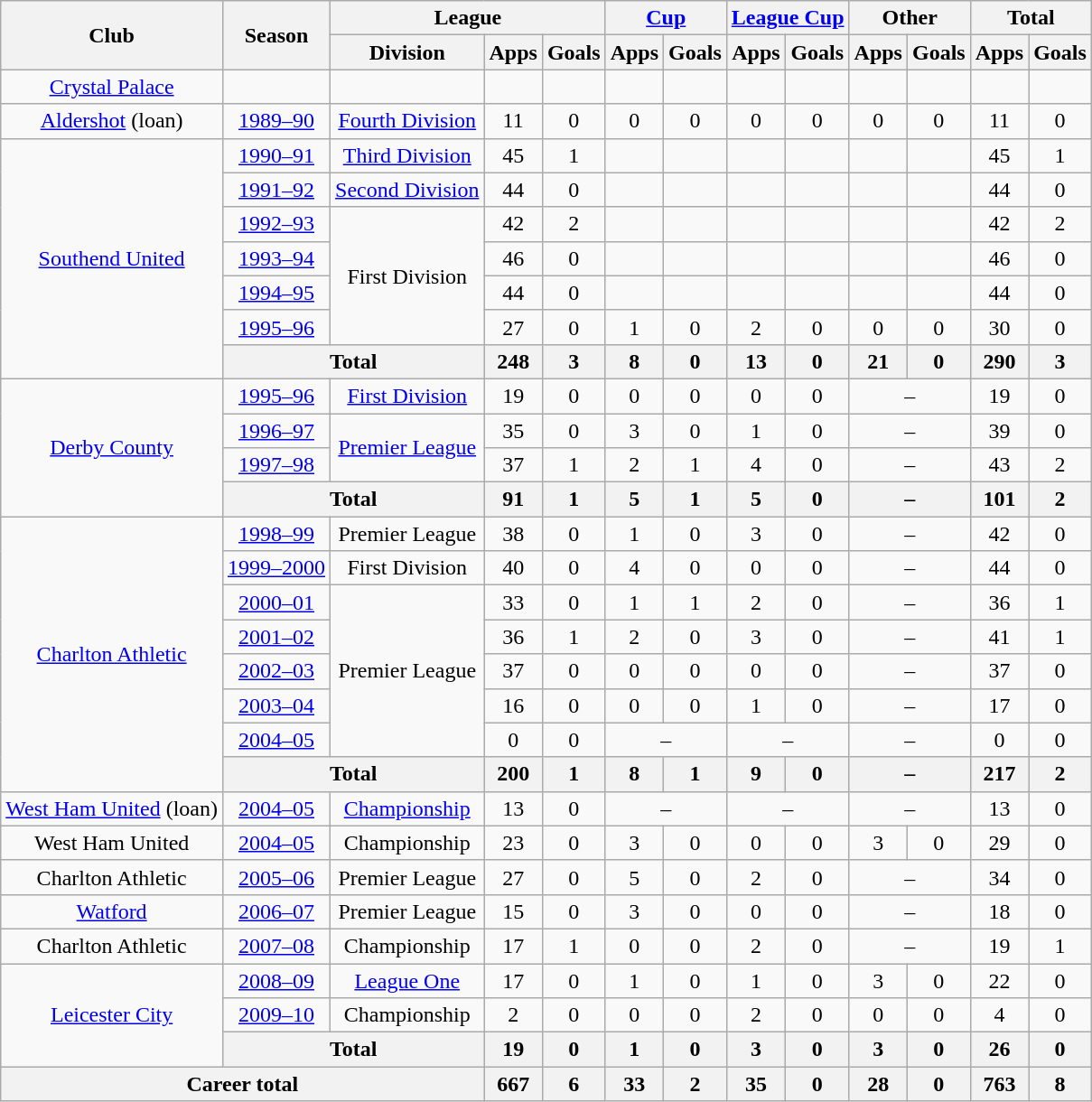<table class="wikitable" style="text-align: center;">
<tr>
<th rowspan="2">Club</th>
<th rowspan="2">Season</th>
<th colspan="3">League</th>
<th colspan="2"><a href='#'>Cup</a></th>
<th colspan="2"><a href='#'>League Cup</a></th>
<th colspan="2">Other</th>
<th colspan="2">Total</th>
</tr>
<tr>
<th>Division</th>
<th>Apps</th>
<th>Goals</th>
<th>Apps</th>
<th>Goals</th>
<th>Apps</th>
<th>Goals</th>
<th>Apps</th>
<th>Goals</th>
<th>Apps</th>
<th>Goals</th>
</tr>
<tr>
<td><a href='#'>Crystal Palace</a></td>
<td></td>
<td></td>
<td></td>
<td></td>
<td></td>
<td></td>
<td></td>
<td></td>
<td></td>
<td></td>
<td></td>
<td></td>
</tr>
<tr>
<td><a href='#'>Aldershot</a> (loan)</td>
<td><a href='#'>1989–90</a></td>
<td><a href='#'>Fourth Division</a></td>
<td>11</td>
<td>0</td>
<td>0</td>
<td>0</td>
<td>0</td>
<td>0</td>
<td>0</td>
<td>0</td>
<td>11</td>
<td>0</td>
</tr>
<tr>
<td rowspan="7"><a href='#'>Southend United</a></td>
<td><a href='#'>1990–91</a></td>
<td><a href='#'>Third Division</a></td>
<td>45</td>
<td>1</td>
<td></td>
<td></td>
<td></td>
<td></td>
<td></td>
<td></td>
<td>45</td>
<td>1</td>
</tr>
<tr>
<td><a href='#'>1991–92</a></td>
<td><a href='#'>Second Division</a></td>
<td>44</td>
<td>0</td>
<td></td>
<td></td>
<td></td>
<td></td>
<td></td>
<td></td>
<td>44</td>
<td>0</td>
</tr>
<tr>
<td><a href='#'>1992–93</a></td>
<td rowspan="4">First Division</td>
<td>42</td>
<td>2</td>
<td></td>
<td></td>
<td></td>
<td></td>
<td></td>
<td></td>
<td>42</td>
<td>2</td>
</tr>
<tr>
<td><a href='#'>1993–94</a></td>
<td>46</td>
<td>0</td>
<td></td>
<td></td>
<td></td>
<td></td>
<td></td>
<td></td>
<td>46</td>
<td>0</td>
</tr>
<tr>
<td><a href='#'>1994–95</a></td>
<td>44</td>
<td>0</td>
<td></td>
<td></td>
<td></td>
<td></td>
<td></td>
<td></td>
<td>44</td>
<td>0</td>
</tr>
<tr>
<td><a href='#'>1995–96</a></td>
<td>27</td>
<td>0</td>
<td>1</td>
<td>0</td>
<td>2</td>
<td>0</td>
<td>0</td>
<td>0</td>
<td>30</td>
<td>0</td>
</tr>
<tr>
<th colspan="2">Total</th>
<th>248</th>
<th>3</th>
<th>8</th>
<th>0</th>
<th>13</th>
<th>0</th>
<th>21</th>
<th>0</th>
<th>290</th>
<th>3</th>
</tr>
<tr>
<td rowspan="4"><a href='#'>Derby County</a></td>
<td><a href='#'>1995–96</a></td>
<td><a href='#'>First Division</a></td>
<td>19</td>
<td>0</td>
<td>0</td>
<td>0</td>
<td>0</td>
<td>0</td>
<td colspan="2">–</td>
<td>19</td>
<td>0</td>
</tr>
<tr>
<td><a href='#'>1996–97</a></td>
<td rowspan="2"><a href='#'>Premier League</a></td>
<td>35</td>
<td>0</td>
<td>3</td>
<td>0</td>
<td>1</td>
<td>0</td>
<td colspan="2">–</td>
<td>39</td>
<td>0</td>
</tr>
<tr>
<td><a href='#'>1997–98</a></td>
<td>37</td>
<td>1</td>
<td>2</td>
<td>1</td>
<td>4</td>
<td>0</td>
<td colspan="2">–</td>
<td>43</td>
<td>2</td>
</tr>
<tr>
<th colspan="2">Total</th>
<th>91</th>
<th>1</th>
<th>5</th>
<th>1</th>
<th>5</th>
<th>0</th>
<th colspan="2">–</th>
<th>101</th>
<th>2</th>
</tr>
<tr>
<td rowspan="8"><a href='#'>Charlton Athletic</a></td>
<td><a href='#'>1998–99</a></td>
<td>Premier League</td>
<td>38</td>
<td>0</td>
<td>1</td>
<td>0</td>
<td>3</td>
<td>0</td>
<td colspan="2">–</td>
<td>42</td>
<td>0</td>
</tr>
<tr>
<td><a href='#'>1999–2000</a></td>
<td>First Division</td>
<td>40</td>
<td>0</td>
<td>4</td>
<td>0</td>
<td>0</td>
<td>0</td>
<td colspan="2">–</td>
<td>44</td>
<td>0</td>
</tr>
<tr>
<td><a href='#'>2000–01</a></td>
<td rowspan="5">Premier League</td>
<td>33</td>
<td>0</td>
<td>1</td>
<td>1</td>
<td>2</td>
<td>0</td>
<td colspan="2">–</td>
<td>36</td>
<td>1</td>
</tr>
<tr>
<td><a href='#'>2001–02</a></td>
<td>36</td>
<td>1</td>
<td>2</td>
<td>0</td>
<td>3</td>
<td>0</td>
<td colspan="2">–</td>
<td>41</td>
<td>1</td>
</tr>
<tr>
<td><a href='#'>2002–03</a></td>
<td>37</td>
<td>0</td>
<td>0</td>
<td>0</td>
<td>0</td>
<td>0</td>
<td colspan="2">–</td>
<td>37</td>
<td>0</td>
</tr>
<tr>
<td><a href='#'>2003–04</a></td>
<td>16</td>
<td>0</td>
<td>0</td>
<td>0</td>
<td>1</td>
<td>0</td>
<td colspan="2">–</td>
<td>17</td>
<td>0</td>
</tr>
<tr>
<td><a href='#'>2004–05</a></td>
<td>0</td>
<td>0</td>
<td colspan="2">–</td>
<td colspan="2">–</td>
<td colspan="2">–</td>
<td>0</td>
<td>0</td>
</tr>
<tr>
<th colspan="2">Total</th>
<th>200</th>
<th>1</th>
<th>8</th>
<th>1</th>
<th>9</th>
<th>0</th>
<th colspan="2">–</th>
<th>217</th>
<th>2</th>
</tr>
<tr>
<td><a href='#'>West Ham United</a> (loan)</td>
<td><a href='#'>2004–05</a></td>
<td><a href='#'>Championship</a></td>
<td>13</td>
<td>0</td>
<td colspan="2">–</td>
<td colspan="2">–</td>
<td colspan="2">–</td>
<td>13</td>
<td>0</td>
</tr>
<tr>
<td>West Ham United</td>
<td><a href='#'>2004–05</a></td>
<td>Championship</td>
<td>23</td>
<td>0</td>
<td>3</td>
<td>0</td>
<td>0</td>
<td>0</td>
<td>3</td>
<td>0</td>
<td>29</td>
<td>0</td>
</tr>
<tr>
<td>Charlton Athletic</td>
<td><a href='#'>2005–06</a></td>
<td>Premier League</td>
<td>27</td>
<td>0</td>
<td>5</td>
<td>0</td>
<td>2</td>
<td>0</td>
<td colspan="2">–</td>
<td>34</td>
<td>0</td>
</tr>
<tr>
<td><a href='#'>Watford</a></td>
<td><a href='#'>2006–07</a></td>
<td>Premier League</td>
<td>15</td>
<td>0</td>
<td>3</td>
<td>0</td>
<td>0</td>
<td>0</td>
<td colspan="2">–</td>
<td>18</td>
<td>0</td>
</tr>
<tr>
<td>Charlton Athletic</td>
<td><a href='#'>2007–08</a></td>
<td>Championship</td>
<td>17</td>
<td>1</td>
<td>0</td>
<td>0</td>
<td>2</td>
<td>0</td>
<td colspan="2">–</td>
<td>19</td>
<td>1</td>
</tr>
<tr>
<td rowspan="3"><a href='#'>Leicester City</a></td>
<td><a href='#'>2008–09</a></td>
<td><a href='#'>League One</a></td>
<td>17</td>
<td>0</td>
<td>1</td>
<td>0</td>
<td>1</td>
<td>0</td>
<td>3</td>
<td>0</td>
<td>22</td>
<td>0</td>
</tr>
<tr>
<td><a href='#'>2009–10</a></td>
<td>Championship</td>
<td>2</td>
<td>0</td>
<td>0</td>
<td>0</td>
<td>2</td>
<td>0</td>
<td>0</td>
<td>0</td>
<td>4</td>
<td>0</td>
</tr>
<tr>
<th colspan="2">Total</th>
<th>19</th>
<th>0</th>
<th>1</th>
<th>0</th>
<th>3</th>
<th>0</th>
<th>3</th>
<th>0</th>
<th>26</th>
<th>0</th>
</tr>
<tr>
<th colspan="3">Career total</th>
<th>667</th>
<th>6</th>
<th>33</th>
<th>2</th>
<th>35</th>
<th>0</th>
<th>28</th>
<th>0</th>
<th>763</th>
<th>8</th>
</tr>
</table>
